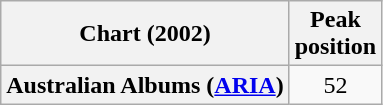<table class="wikitable plainrowheaders" style="text-align:center">
<tr>
<th scope="col">Chart (2002)</th>
<th scope="col">Peak<br>position</th>
</tr>
<tr>
<th scope="row">Australian Albums (<a href='#'>ARIA</a>)</th>
<td>52</td>
</tr>
</table>
